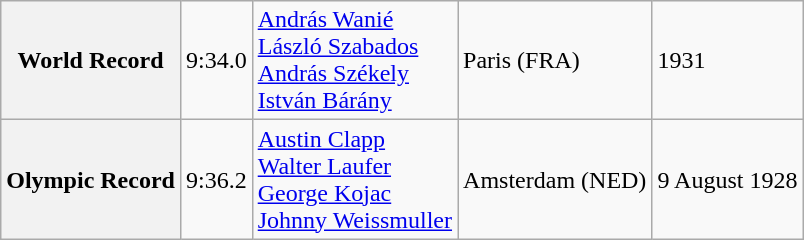<table class="wikitable" style="text-align:left">
<tr>
<th>World Record</th>
<td>9:34.0</td>
<td> <a href='#'>András Wanié</a><br> <a href='#'>László Szabados</a><br> <a href='#'>András Székely</a><br> <a href='#'>István Bárány</a></td>
<td>Paris (FRA)</td>
<td>1931</td>
</tr>
<tr>
<th>Olympic Record</th>
<td>9:36.2</td>
<td> <a href='#'>Austin Clapp</a><br> <a href='#'>Walter Laufer</a><br> <a href='#'>George Kojac</a><br> <a href='#'>Johnny Weissmuller</a></td>
<td>Amsterdam (NED)</td>
<td>9 August 1928</td>
</tr>
</table>
